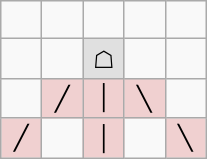<table border="1" class="wikitable">
<tr align=center>
<td width="20"> </td>
<td width="20"> </td>
<td width="20"> </td>
<td width="20"> </td>
<td width="20"> </td>
</tr>
<tr align=center>
<td> </td>
<td> </td>
<td style="background:#e0e0e0;">☖</td>
<td> </td>
<td> </td>
</tr>
<tr align=center>
<td> </td>
<td style="background:#f0d0d0;">╱</td>
<td style="background:#f0d0d0;">│</td>
<td style="background:#f0d0d0;">╲</td>
<td> </td>
</tr>
<tr align=center>
<td style="background:#f0d0d0;">╱</td>
<td> </td>
<td style="background:#f0d0d0;">│</td>
<td> </td>
<td style="background:#f0d0d0;">╲</td>
</tr>
</table>
